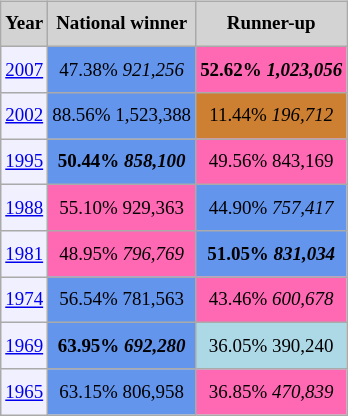<table class="wikitable" style="float: left; margin: 1em 1em 1em 0; font-size: 79%; line-height: 1.95; text-align: center;">
<tr>
<th scope="col" style="background-color: lightgrey;">Year</th>
<th scope="col" style="background-color: lightgrey;">National winner</th>
<th scope="col" style="background-color: lightgrey;">Runner-up</th>
</tr>
<tr>
<td style="background-color: #f0f0ff;"><a href='#'>2007</a></td>
<td style="background-color: #6495ED;">47.38% <em>921,256</em></td>
<td style="background-color: #FF69B4;"><strong>52.62% <em>1,023,056<strong><em></td>
</tr>
<tr>
<td style="background-color: #f0f0ff;"><a href='#'>2002</a></td>
<td style="background-color: #6495ED;"></strong>88.56% </em>1,523,388</em></strong></td>
<td style="background-color: #CD7F32;">11.44% <em>196,712</em></td>
</tr>
<tr>
<td style="background-color: #f0f0ff;"><a href='#'>1995</a></td>
<td style="background-color: #6495ED;"><strong>50.44% <em>858,100<strong><em></td>
<td style="background-color: #FF69B4;">49.56% </em>843,169<em></td>
</tr>
<tr>
<td style="background-color: #f0f0ff;"><a href='#'>1988</a></td>
<td style="background-color: #FF69B4;"></strong>55.10% </em>929,363</em></strong></td>
<td style="background-color: #6495ED;">44.90% <em>757,417</em></td>
</tr>
<tr>
<td style="background-color: #f0f0ff;"><a href='#'>1981</a></td>
<td style="background-color: #FF69B4;">48.95% <em>796,769</em></td>
<td style="background-color: #6495ED;"><strong>51.05% <em>831,034<strong><em></td>
</tr>
<tr>
<td style="background-color: #f0f0ff;"><a href='#'>1974</a></td>
<td style="background-color: #6495ED;"></strong>56.54% </em>781,563</em></strong></td>
<td style="background-color: #FF69B4;">43.46% <em>600,678</em></td>
</tr>
<tr>
<td style="background-color: #f0f0ff;"><a href='#'>1969</a></td>
<td style="background-color: #6495ED;"><strong>63.95% <em>692,280<strong><em></td>
<td style="background-color: #ADD8E6;">36.05% </em>390,240<em></td>
</tr>
<tr>
<td style="background-color: #f0f0ff;"><a href='#'>1965</a></td>
<td style="background-color: #6495ED;"></strong>63.15% </em>806,958</em></strong></td>
<td style="background-color: #FF69B4;">36.85% <em>470,839</em></td>
</tr>
</table>
